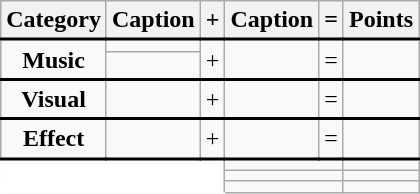<table class="wikitable" style="text-align: center;">
<tr>
<th>Category</th>
<th>Caption</th>
<th>+</th>
<th>Caption</th>
<th>=</th>
<th>Points</th>
</tr>
<tr style="border-top:2px solid; height:0px">
<td rowspan="2"><strong>Music</strong></td>
<td></td>
<td rowspan="2">+</td>
<td rowspan="2"></td>
<td rowspan="2">=</td>
<td rowspan="2"></td>
</tr>
<tr>
<td></td>
</tr>
<tr style="border-top:2px solid; height:0px">
<td><strong>Visual</strong></td>
<td></td>
<td>+</td>
<td></td>
<td>=</td>
<td></td>
</tr>
<tr style="border-top:2px solid; height:0px">
<td><strong>Effect</strong></td>
<td></td>
<td>+</td>
<td></td>
<td>=</td>
<td></td>
</tr>
<tr style="border-top:2px solid; height:0px">
<td colspan="3" rowspan="3" style="background: white; border-left: 1px solid white; border-bottom: 1px solid white;"></td>
<td colspan="2"></td>
<td></td>
</tr>
<tr>
<td colspan="2"></td>
<td></td>
</tr>
<tr>
<td colspan="2"><strong></strong></td>
<td><strong></strong></td>
</tr>
</table>
